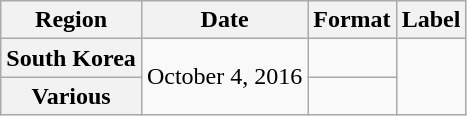<table class="wikitable plainrowheaders" style="text-align:center">
<tr>
<th>Region</th>
<th>Date</th>
<th>Format</th>
<th>Label</th>
</tr>
<tr>
<th scope="row">South Korea</th>
<td rowspan="2">October 4, 2016</td>
<td></td>
<td rowspan="2"></td>
</tr>
<tr>
<th scope="row">Various</th>
<td></td>
</tr>
</table>
